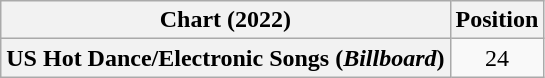<table class="wikitable plainrowheaders" style="text-align:center">
<tr>
<th scope="col">Chart (2022)</th>
<th scope="col">Position</th>
</tr>
<tr>
<th scope="row">US Hot Dance/Electronic Songs (<em>Billboard</em>)</th>
<td>24</td>
</tr>
</table>
